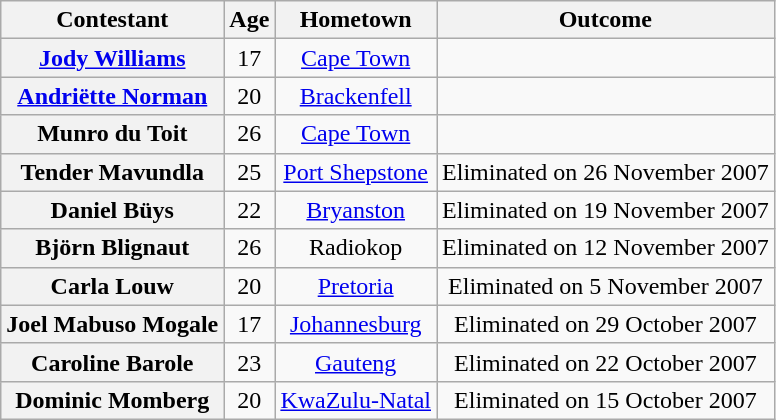<table class="wikitable" style="text-align:center">
<tr>
<th scope="col">Contestant</th>
<th scope="col">Age</th>
<th scope="col">Hometown</th>
<th scope="col">Outcome</th>
</tr>
<tr>
<th scope="row" ><a href='#'>Jody Williams</a></th>
<td>17</td>
<td><a href='#'>Cape Town</a></td>
<td></td>
</tr>
<tr>
<th scope="row" ><a href='#'>Andriëtte Norman</a></th>
<td>20</td>
<td><a href='#'>Brackenfell</a></td>
<td></td>
</tr>
<tr>
<th scope="row" >Munro du Toit</th>
<td>26</td>
<td><a href='#'>Cape Town</a></td>
<td></td>
</tr>
<tr>
<th scope="row" >Tender Mavundla</th>
<td>25</td>
<td><a href='#'>Port Shepstone</a></td>
<td>Eliminated on 26 November 2007</td>
</tr>
<tr>
<th scope="row" >Daniel Büys</th>
<td>22</td>
<td><a href='#'>Bryanston</a></td>
<td>Eliminated on 19 November 2007</td>
</tr>
<tr>
<th scope="row" >Björn Blignaut</th>
<td>26</td>
<td>Radiokop</td>
<td>Eliminated on 12 November 2007</td>
</tr>
<tr>
<th scope="row" >Carla Louw</th>
<td>20</td>
<td><a href='#'>Pretoria</a></td>
<td>Eliminated on 5 November 2007</td>
</tr>
<tr>
<th scope="row" >Joel Mabuso Mogale</th>
<td>17</td>
<td><a href='#'>Johannesburg</a></td>
<td>Eliminated on 29 October 2007</td>
</tr>
<tr>
<th scope="row" >Caroline Barole</th>
<td>23</td>
<td><a href='#'>Gauteng</a></td>
<td>Eliminated on 22 October 2007</td>
</tr>
<tr>
<th scope="row" >Dominic Momberg</th>
<td>20</td>
<td><a href='#'>KwaZulu-Natal</a></td>
<td>Eliminated on 15 October 2007</td>
</tr>
</table>
